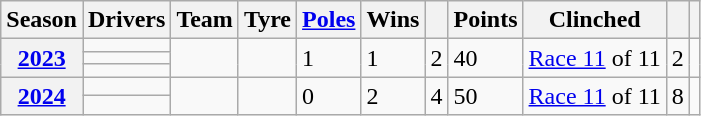<table class="wikitable">
<tr>
<th>Season</th>
<th>Drivers</th>
<th>Team</th>
<th>Tyre</th>
<th><a href='#'>Poles</a></th>
<th>Wins</th>
<th></th>
<th>Points</th>
<th>Clinched</th>
<th></th>
<th></th>
</tr>
<tr>
<th rowspan="3"><a href='#'>2023</a></th>
<td></td>
<td rowspan="3"></td>
<td rowspan="3"></td>
<td rowspan="3">1</td>
<td rowspan="3">1</td>
<td rowspan="3">2</td>
<td rowspan="3">40</td>
<td rowspan="3"><a href='#'>Race 11</a> of 11</td>
<td rowspan="3">2</td>
<td rowspan="3"></td>
</tr>
<tr>
<td></td>
</tr>
<tr>
<td></td>
</tr>
<tr>
<th rowspan="2"><a href='#'>2024</a></th>
<td></td>
<td rowspan="2"></td>
<td rowspan="2"></td>
<td rowspan="2">0</td>
<td rowspan="2">2</td>
<td rowspan="2">4</td>
<td rowspan="2">50</td>
<td rowspan="2"><a href='#'>Race 11</a> of 11</td>
<td rowspan="2">8</td>
<td rowspan="2"></td>
</tr>
<tr>
<td></td>
</tr>
</table>
